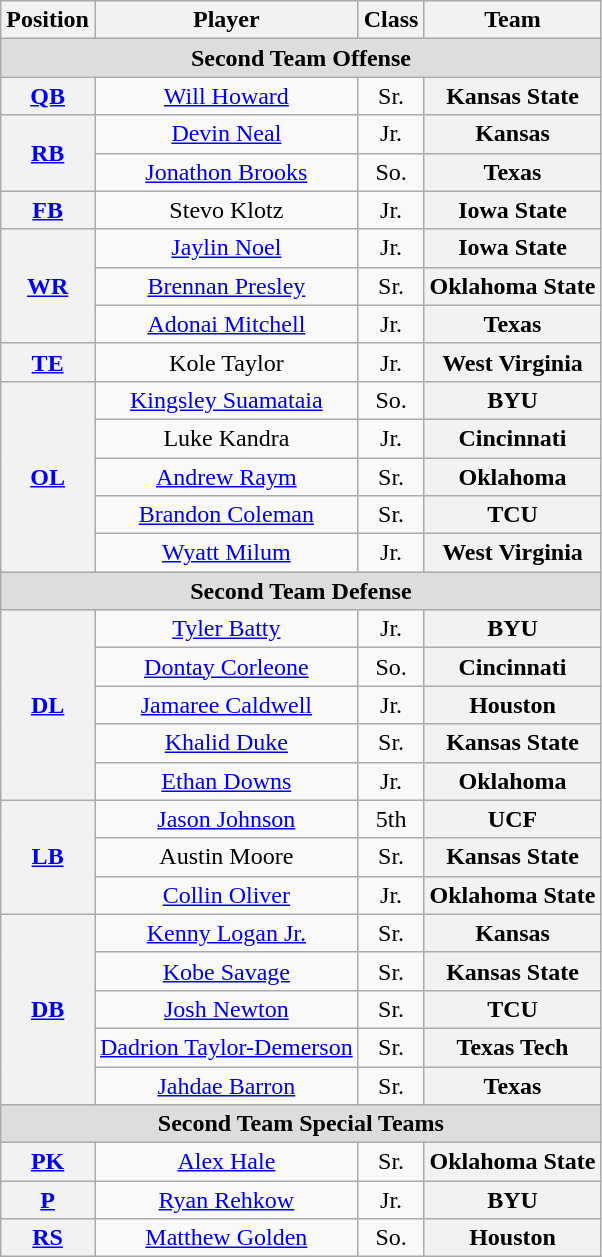<table class="wikitable">
<tr>
<th>Position</th>
<th>Player</th>
<th>Class</th>
<th>Team</th>
</tr>
<tr>
<td colspan="4" style="text-align:center; background:#ddd;"><strong>Second Team Offense</strong></td>
</tr>
<tr style="text-align:center;">
<th rowspan="1"><a href='#'>QB</a></th>
<td><a href='#'>Will Howard</a></td>
<td>Sr.</td>
<th>Kansas State</th>
</tr>
<tr style="text-align:center;">
<th rowspan="2"><a href='#'>RB</a></th>
<td><a href='#'>Devin Neal</a></td>
<td>Jr.</td>
<th>Kansas</th>
</tr>
<tr style="text-align:center;">
<td><a href='#'>Jonathon Brooks</a></td>
<td>So.</td>
<th>Texas</th>
</tr>
<tr style="text-align:center;">
<th rowspan="1"><a href='#'>FB</a></th>
<td>Stevo Klotz</td>
<td>Jr.</td>
<th>Iowa State</th>
</tr>
<tr style="text-align:center;">
<th rowspan="3"><a href='#'>WR</a></th>
<td><a href='#'>Jaylin Noel</a></td>
<td>Jr.</td>
<th>Iowa State</th>
</tr>
<tr style="text-align:center;">
<td><a href='#'>Brennan Presley</a></td>
<td>Sr.</td>
<th>Oklahoma State</th>
</tr>
<tr style="text-align:center;">
<td><a href='#'>Adonai Mitchell</a></td>
<td>Jr.</td>
<th>Texas</th>
</tr>
<tr style="text-align:center;">
<th rowspan="1"><a href='#'>TE</a></th>
<td>Kole Taylor</td>
<td>Jr.</td>
<th>West Virginia</th>
</tr>
<tr style="text-align:center;">
<th rowspan="5"><a href='#'>OL</a></th>
<td><a href='#'>Kingsley Suamataia</a></td>
<td>So.</td>
<th>BYU</th>
</tr>
<tr style="text-align:center;">
<td>Luke Kandra</td>
<td>Jr.</td>
<th>Cincinnati</th>
</tr>
<tr style="text-align:center;">
<td><a href='#'>Andrew Raym</a></td>
<td>Sr.</td>
<th>Oklahoma</th>
</tr>
<tr style="text-align:center;">
<td><a href='#'>Brandon Coleman</a></td>
<td>Sr.</td>
<th>TCU</th>
</tr>
<tr style="text-align:center;">
<td><a href='#'>Wyatt Milum</a></td>
<td>Jr.</td>
<th>West Virginia</th>
</tr>
<tr style="text-align:center;">
<td colspan="4" style="text-align:center; background:#ddd;"><strong>Second Team Defense</strong></td>
</tr>
<tr style="text-align:center;">
<th rowspan="5"><a href='#'>DL</a></th>
<td><a href='#'>Tyler Batty</a></td>
<td>Jr.</td>
<th>BYU</th>
</tr>
<tr style="text-align:center;">
<td><a href='#'>Dontay Corleone</a></td>
<td>So.</td>
<th>Cincinnati</th>
</tr>
<tr style="text-align:center;">
<td><a href='#'>Jamaree Caldwell</a></td>
<td>Jr.</td>
<th>Houston</th>
</tr>
<tr style="text-align:center;">
<td><a href='#'>Khalid Duke</a></td>
<td>Sr.</td>
<th>Kansas State</th>
</tr>
<tr style="text-align:center;">
<td><a href='#'>Ethan Downs</a></td>
<td>Jr.</td>
<th>Oklahoma</th>
</tr>
<tr style="text-align:center;">
<th rowspan="3"><a href='#'>LB</a></th>
<td><a href='#'>Jason Johnson</a></td>
<td>5th</td>
<th>UCF</th>
</tr>
<tr style="text-align:center;">
<td>Austin Moore</td>
<td>Sr.</td>
<th>Kansas State</th>
</tr>
<tr style="text-align:center;">
<td><a href='#'>Collin Oliver</a></td>
<td>Jr.</td>
<th>Oklahoma State</th>
</tr>
<tr style="text-align:center;">
<th rowspan="5"><a href='#'>DB</a></th>
<td><a href='#'>Kenny Logan Jr.</a></td>
<td>Sr.</td>
<th>Kansas</th>
</tr>
<tr style="text-align:center;">
<td><a href='#'>Kobe Savage</a></td>
<td>Sr.</td>
<th>Kansas State</th>
</tr>
<tr style="text-align:center;">
<td><a href='#'>Josh Newton</a></td>
<td>Sr.</td>
<th>TCU</th>
</tr>
<tr style="text-align:center;">
<td><a href='#'>Dadrion Taylor-Demerson</a></td>
<td>Sr.</td>
<th>Texas Tech</th>
</tr>
<tr style="text-align:center;">
<td><a href='#'>Jahdae Barron</a></td>
<td>Sr.</td>
<th>Texas</th>
</tr>
<tr>
<td colspan="4" style="text-align:center; background:#ddd;"><strong>Second Team Special Teams</strong></td>
</tr>
<tr style="text-align:center;">
<th rowspan="1"><a href='#'>PK</a></th>
<td><a href='#'>Alex Hale</a></td>
<td>Sr.</td>
<th>Oklahoma State</th>
</tr>
<tr style="text-align:center;">
<th rowspan="1"><a href='#'>P</a></th>
<td><a href='#'>Ryan Rehkow</a></td>
<td>Jr.</td>
<th>BYU</th>
</tr>
<tr style="text-align:center;">
<th rowspan="1"><a href='#'>RS</a></th>
<td><a href='#'>Matthew Golden</a></td>
<td>So.</td>
<th>Houston</th>
</tr>
</table>
